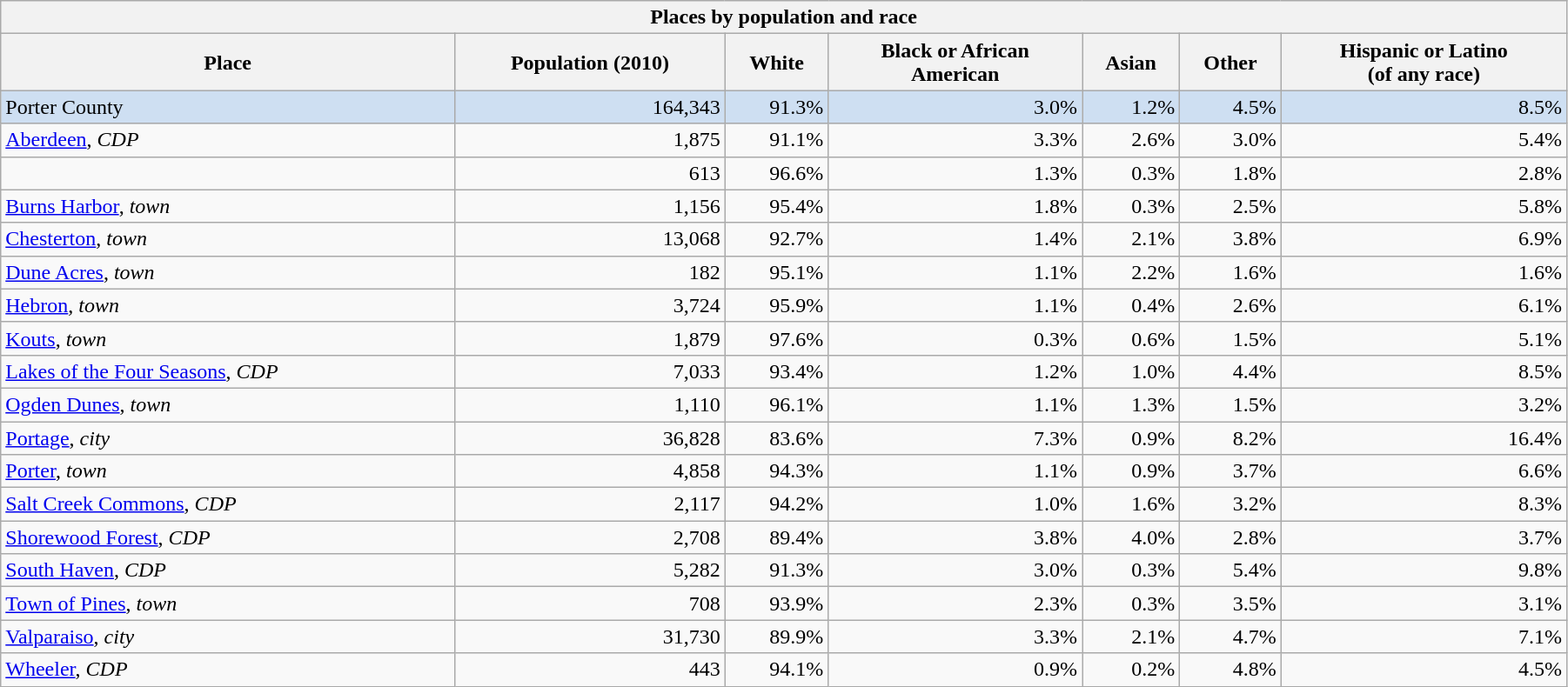<table class="wikitable collapsible collapsed sortable" style="width: 95%;">
<tr>
<th colspan="7">Places by population and race</th>
</tr>
<tr>
<th>Place</th>
<th data-sort-type="number">Population (2010)</th>
<th data-sort-type="number">White</th>
<th data-sort-type="number">Black or African<br>American</th>
<th data-sort-type="number">Asian</th>
<th data-sort-type="number">Other<br></th>
<th data-sort-type="number">Hispanic or Latino<br>(of any race)</th>
</tr>
<tr>
<td style="background:#cedff2;">Porter County</td>
<td style="background:#cedff2;" align="right">164,343</td>
<td style="background:#cedff2;" align="right">91.3%</td>
<td style="background:#cedff2;" align="right">3.0%</td>
<td style="background:#cedff2;" align="right">1.2%</td>
<td style="background:#cedff2;" align="right">4.5%</td>
<td style="background:#cedff2;" align="right">8.5%</td>
</tr>
<tr>
<td><a href='#'>Aberdeen</a>, <em>CDP</em></td>
<td align="right">1,875</td>
<td align="right">91.1%</td>
<td align="right">3.3%</td>
<td align="right">2.6%</td>
<td align="right">3.0%</td>
<td align="right">5.4%</td>
</tr>
<tr>
<td></td>
<td align="right">613</td>
<td align="right">96.6%</td>
<td align="right">1.3%</td>
<td align="right">0.3%</td>
<td align="right">1.8%</td>
<td align="right">2.8%</td>
</tr>
<tr>
<td><a href='#'>Burns Harbor</a>, <em>town</em></td>
<td align="right">1,156</td>
<td align="right">95.4%</td>
<td align="right">1.8%</td>
<td align="right">0.3%</td>
<td align="right">2.5%</td>
<td align="right">5.8%</td>
</tr>
<tr>
<td><a href='#'>Chesterton</a>, <em>town</em></td>
<td align="right">13,068</td>
<td align="right">92.7%</td>
<td align="right">1.4%</td>
<td align="right">2.1%</td>
<td align="right">3.8%</td>
<td align="right">6.9%</td>
</tr>
<tr>
<td><a href='#'>Dune Acres</a>, <em>town</em></td>
<td align="right">182</td>
<td align="right">95.1%</td>
<td align="right">1.1%</td>
<td align="right">2.2%</td>
<td align="right">1.6%</td>
<td align="right">1.6%</td>
</tr>
<tr>
<td><a href='#'>Hebron</a>, <em>town</em></td>
<td align="right">3,724</td>
<td align="right">95.9%</td>
<td align="right">1.1%</td>
<td align="right">0.4%</td>
<td align="right">2.6%</td>
<td align="right">6.1%</td>
</tr>
<tr>
<td><a href='#'>Kouts</a>, <em>town</em></td>
<td align="right">1,879</td>
<td align="right">97.6%</td>
<td align="right">0.3%</td>
<td align="right">0.6%</td>
<td align="right">1.5%</td>
<td align="right">5.1%</td>
</tr>
<tr>
<td><a href='#'>Lakes of the Four Seasons</a>, <em>CDP</em> </td>
<td align="right">7,033</td>
<td align="right">93.4%</td>
<td align="right">1.2%</td>
<td align="right">1.0%</td>
<td align="right">4.4%</td>
<td align="right">8.5%</td>
</tr>
<tr>
<td><a href='#'>Ogden Dunes</a>, <em>town</em></td>
<td align="right">1,110</td>
<td align="right">96.1%</td>
<td align="right">1.1%</td>
<td align="right">1.3%</td>
<td align="right">1.5%</td>
<td align="right">3.2%</td>
</tr>
<tr>
<td><a href='#'>Portage</a>, <em>city</em></td>
<td align="right">36,828</td>
<td align="right">83.6%</td>
<td align="right">7.3%</td>
<td align="right">0.9%</td>
<td align="right">8.2%</td>
<td align="right">16.4%</td>
</tr>
<tr>
<td><a href='#'>Porter</a>, <em>town</em></td>
<td align="right">4,858</td>
<td align="right">94.3%</td>
<td align="right">1.1%</td>
<td align="right">0.9%</td>
<td align="right">3.7%</td>
<td align="right">6.6%</td>
</tr>
<tr>
<td><a href='#'>Salt Creek Commons</a>, <em>CDP</em></td>
<td align="right">2,117</td>
<td align="right">94.2%</td>
<td align="right">1.0%</td>
<td align="right">1.6%</td>
<td align="right">3.2%</td>
<td align="right">8.3%</td>
</tr>
<tr>
<td><a href='#'>Shorewood Forest</a>, <em>CDP</em></td>
<td align="right">2,708</td>
<td align="right">89.4%</td>
<td align="right">3.8%</td>
<td align="right">4.0%</td>
<td align="right">2.8%</td>
<td align="right">3.7%</td>
</tr>
<tr>
<td><a href='#'>South Haven</a>, <em>CDP</em></td>
<td align="right">5,282</td>
<td align="right">91.3%</td>
<td align="right">3.0%</td>
<td align="right">0.3%</td>
<td align="right">5.4%</td>
<td align="right">9.8%</td>
</tr>
<tr>
<td><a href='#'>Town of Pines</a>, <em>town</em></td>
<td align="right">708</td>
<td align="right">93.9%</td>
<td align="right">2.3%</td>
<td align="right">0.3%</td>
<td align="right">3.5%</td>
<td align="right">3.1%</td>
</tr>
<tr>
<td><a href='#'>Valparaiso</a>, <em>city</em></td>
<td align="right">31,730</td>
<td align="right">89.9%</td>
<td align="right">3.3%</td>
<td align="right">2.1%</td>
<td align="right">4.7%</td>
<td align="right">7.1%</td>
</tr>
<tr>
<td><a href='#'>Wheeler</a>, <em>CDP</em></td>
<td align="right">443</td>
<td align="right">94.1%</td>
<td align="right">0.9%</td>
<td align="right">0.2%</td>
<td align="right">4.8%</td>
<td align="right">4.5%</td>
</tr>
</table>
